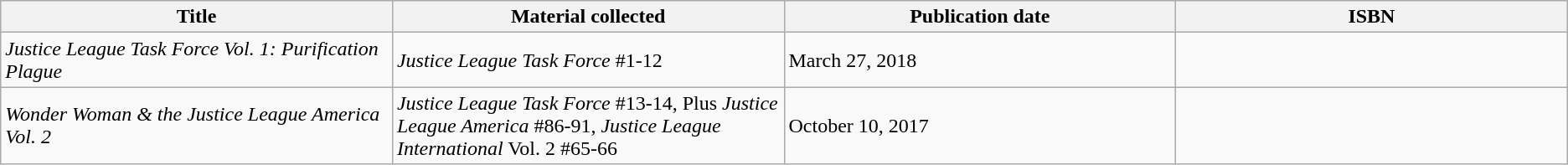<table class="wikitable">
<tr>
<th width=25%>Title</th>
<th width=25%>Material collected</th>
<th width=25%>Publication date</th>
<th width=25%>ISBN</th>
</tr>
<tr>
<td><em>Justice League Task Force Vol. 1: Purification Plague</em></td>
<td><em>Justice League Task Force</em> #1-12</td>
<td>March 27, 2018</td>
<td></td>
</tr>
<tr>
<td><em>Wonder Woman & the Justice League America Vol. 2</em></td>
<td><em>Justice League Task Force</em> #13-14, Plus <em>Justice League America</em> #86-91, <em>Justice League International</em> Vol. 2 #65-66</td>
<td>October 10, 2017</td>
<td></td>
</tr>
</table>
